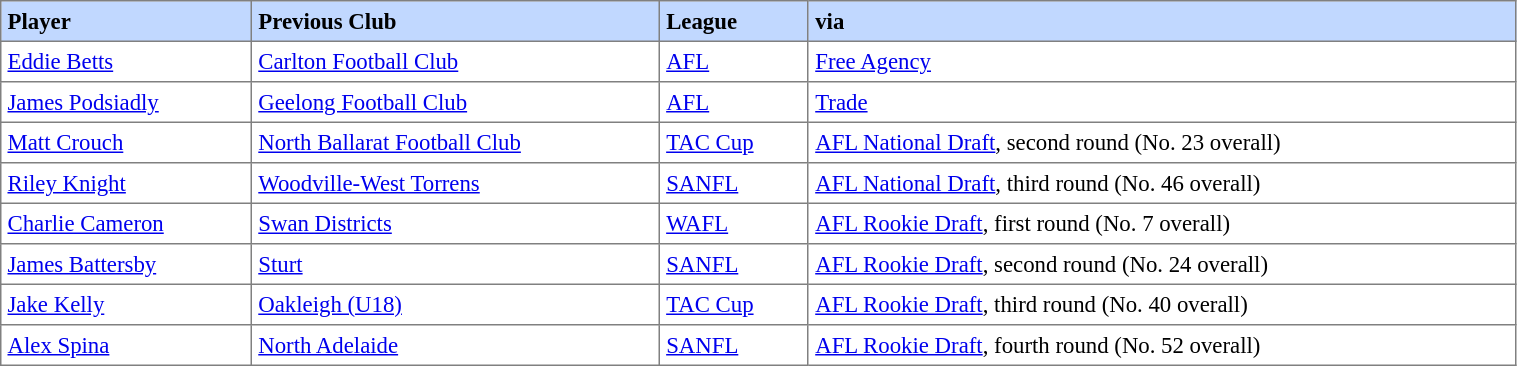<table border="1" cellpadding="4" cellspacing="0"  style="text-align:left; font-size:95%; border-collapse:collapse; width:80%;">
<tr style="background:#C1D8FF;">
<th>Player</th>
<th>Previous Club</th>
<th>League</th>
<th>via</th>
</tr>
<tr>
<td> <a href='#'>Eddie Betts</a></td>
<td><a href='#'>Carlton Football Club</a></td>
<td><a href='#'>AFL</a></td>
<td><a href='#'>Free Agency</a></td>
</tr>
<tr>
<td> <a href='#'>James Podsiadly</a></td>
<td><a href='#'>Geelong Football Club</a></td>
<td><a href='#'>AFL</a></td>
<td><a href='#'>Trade</a></td>
</tr>
<tr>
<td> <a href='#'>Matt Crouch</a></td>
<td><a href='#'>North Ballarat Football Club</a></td>
<td><a href='#'>TAC Cup</a></td>
<td><a href='#'>AFL National Draft</a>, second round (No. 23 overall)</td>
</tr>
<tr>
<td> <a href='#'>Riley Knight</a></td>
<td><a href='#'>Woodville-West Torrens</a></td>
<td><a href='#'>SANFL</a></td>
<td><a href='#'>AFL National Draft</a>, third round (No. 46 overall)</td>
</tr>
<tr>
<td> <a href='#'>Charlie Cameron</a></td>
<td><a href='#'>Swan Districts</a></td>
<td><a href='#'>WAFL</a></td>
<td><a href='#'>AFL Rookie Draft</a>, first round (No. 7 overall)</td>
</tr>
<tr>
<td> <a href='#'>James Battersby</a></td>
<td><a href='#'>Sturt</a></td>
<td><a href='#'>SANFL</a></td>
<td><a href='#'>AFL Rookie Draft</a>, second round (No. 24 overall)</td>
</tr>
<tr>
<td> <a href='#'>Jake Kelly</a></td>
<td><a href='#'>Oakleigh (U18)</a></td>
<td><a href='#'>TAC Cup</a></td>
<td><a href='#'>AFL Rookie Draft</a>, third round (No. 40 overall)</td>
</tr>
<tr>
<td> <a href='#'>Alex Spina</a></td>
<td><a href='#'>North Adelaide</a></td>
<td><a href='#'>SANFL</a></td>
<td><a href='#'>AFL Rookie Draft</a>, fourth round (No. 52 overall)</td>
</tr>
</table>
